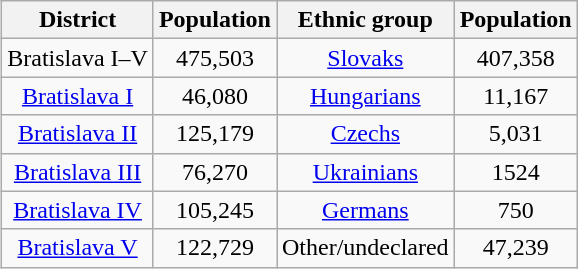<table class="wikitable" style="float:right; margin:0 auto; text-align:center;">
<tr>
<th>District</th>
<th>Population</th>
<th>Ethnic group</th>
<th>Population</th>
</tr>
<tr>
<td>Bratislava I–V</td>
<td>475,503</td>
<td><a href='#'>Slovaks</a></td>
<td>407,358</td>
</tr>
<tr>
<td><a href='#'>Bratislava I</a></td>
<td>46,080</td>
<td><a href='#'>Hungarians</a></td>
<td>11,167</td>
</tr>
<tr>
<td><a href='#'>Bratislava II</a></td>
<td>125,179</td>
<td><a href='#'>Czechs</a></td>
<td>5,031</td>
</tr>
<tr>
<td><a href='#'>Bratislava III</a></td>
<td>76,270</td>
<td><a href='#'>Ukrainians</a></td>
<td>1524</td>
</tr>
<tr>
<td><a href='#'>Bratislava IV</a></td>
<td>105,245</td>
<td><a href='#'>Germans</a></td>
<td>750</td>
</tr>
<tr>
<td><a href='#'>Bratislava V</a></td>
<td>122,729</td>
<td>Other/undeclared</td>
<td>47,239</td>
</tr>
</table>
